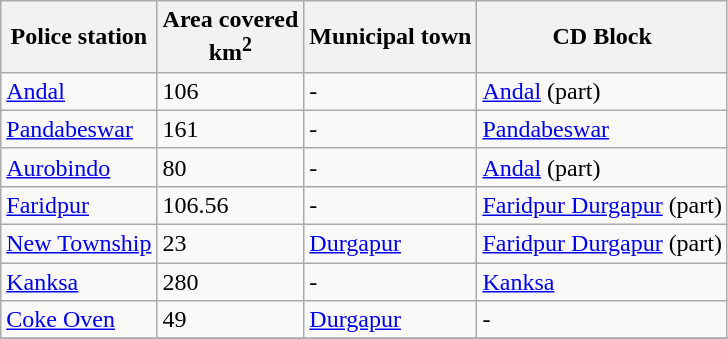<table class="wikitable sortable">
<tr>
<th>Police station</th>
<th>Area covered<br>km<sup>2</sup></th>
<th>Municipal town</th>
<th>CD Block</th>
</tr>
<tr>
<td><a href='#'>Andal</a></td>
<td>106</td>
<td>-</td>
<td><a href='#'>Andal</a> (part)</td>
</tr>
<tr>
<td><a href='#'>Pandabeswar</a></td>
<td>161</td>
<td>-</td>
<td><a href='#'>Pandabeswar</a></td>
</tr>
<tr>
<td><a href='#'>Aurobindo</a></td>
<td>80</td>
<td>-</td>
<td><a href='#'>Andal</a> (part)</td>
</tr>
<tr>
<td><a href='#'>Faridpur</a></td>
<td>106.56</td>
<td>-</td>
<td><a href='#'>Faridpur Durgapur</a> (part)</td>
</tr>
<tr>
<td><a href='#'>New Township</a></td>
<td>23</td>
<td><a href='#'>Durgapur</a></td>
<td><a href='#'>Faridpur Durgapur</a> (part)</td>
</tr>
<tr>
<td><a href='#'>Kanksa</a></td>
<td>280</td>
<td>-</td>
<td><a href='#'>Kanksa</a></td>
</tr>
<tr>
<td><a href='#'>Coke Oven</a></td>
<td>49</td>
<td><a href='#'>Durgapur</a></td>
<td>-</td>
</tr>
<tr>
</tr>
</table>
